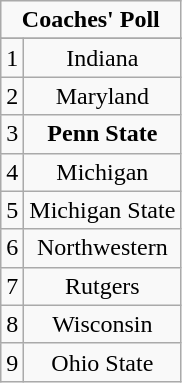<table class="wikitable" style="display: inline-table;">
<tr>
<td align="center" Colspan="3"><strong>Coaches' Poll</strong></td>
</tr>
<tr align="center">
</tr>
<tr align="center">
<td>1</td>
<td>Indiana</td>
</tr>
<tr align="center">
<td>2</td>
<td>Maryland</td>
</tr>
<tr align="center">
<td>3</td>
<td><strong>Penn State</strong></td>
</tr>
<tr align="center">
<td>4</td>
<td>Michigan</td>
</tr>
<tr align="center">
<td>5</td>
<td>Michigan State</td>
</tr>
<tr align="center">
<td>6</td>
<td>Northwestern</td>
</tr>
<tr align="center">
<td>7</td>
<td>Rutgers</td>
</tr>
<tr align="center">
<td>8</td>
<td>Wisconsin</td>
</tr>
<tr align="center">
<td>9</td>
<td>Ohio State</td>
</tr>
</table>
